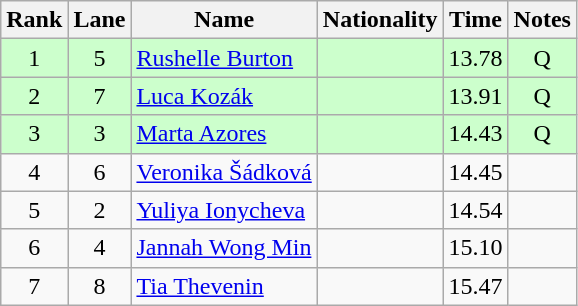<table class="wikitable sortable" style="text-align:center">
<tr>
<th>Rank</th>
<th>Lane</th>
<th>Name</th>
<th>Nationality</th>
<th>Time</th>
<th>Notes</th>
</tr>
<tr bgcolor=ccffcc>
<td>1</td>
<td>5</td>
<td align=left><a href='#'>Rushelle Burton</a></td>
<td align=left></td>
<td>13.78</td>
<td>Q</td>
</tr>
<tr bgcolor=ccffcc>
<td>2</td>
<td>7</td>
<td align=left><a href='#'>Luca Kozák</a></td>
<td align=left></td>
<td>13.91</td>
<td>Q</td>
</tr>
<tr bgcolor=ccffcc>
<td>3</td>
<td>3</td>
<td align=left><a href='#'>Marta Azores</a></td>
<td align=left></td>
<td>14.43</td>
<td>Q</td>
</tr>
<tr>
<td>4</td>
<td>6</td>
<td align=left><a href='#'>Veronika Šádková</a></td>
<td align=left></td>
<td>14.45</td>
<td></td>
</tr>
<tr>
<td>5</td>
<td>2</td>
<td align=left><a href='#'>Yuliya Ionycheva</a></td>
<td align=left></td>
<td>14.54</td>
<td></td>
</tr>
<tr>
<td>6</td>
<td>4</td>
<td align=left><a href='#'>Jannah Wong Min</a></td>
<td align=left></td>
<td>15.10</td>
<td></td>
</tr>
<tr>
<td>7</td>
<td>8</td>
<td align=left><a href='#'>Tia Thevenin</a></td>
<td align=left></td>
<td>15.47</td>
<td></td>
</tr>
</table>
